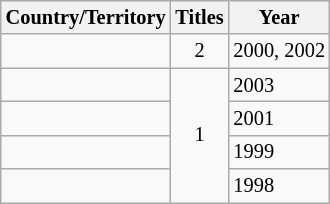<table class="wikitable sortable" style="font-size: 85%;">
<tr>
<th>Country/Territory</th>
<th>Titles</th>
<th>Year</th>
</tr>
<tr>
<td></td>
<td style="text-align:center;">2</td>
<td>2000, 2002</td>
</tr>
<tr>
<td></td>
<td rowspan="4" style="text-align:center;">1</td>
<td>2003</td>
</tr>
<tr>
<td></td>
<td>2001</td>
</tr>
<tr>
<td></td>
<td>1999</td>
</tr>
<tr>
<td></td>
<td>1998</td>
</tr>
</table>
